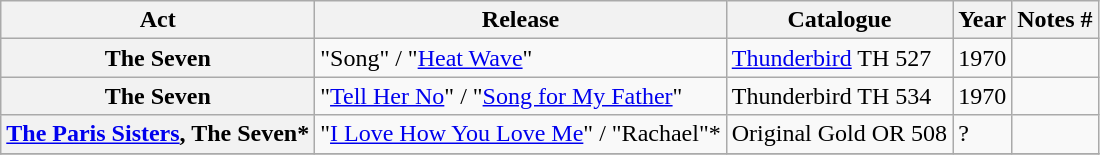<table class="wikitable plainrowheaders sortable">
<tr>
<th scope="col" class="unsortable">Act</th>
<th scope="col">Release</th>
<th scope="col">Catalogue</th>
<th scope="col">Year</th>
<th scope="col" class="unsortable">Notes #</th>
</tr>
<tr>
<th scope="row">The Seven</th>
<td>"Song" / "<a href='#'>Heat Wave</a>"</td>
<td><a href='#'>Thunderbird</a> TH 527</td>
<td>1970</td>
<td></td>
</tr>
<tr>
<th scope="row">The Seven</th>
<td>"<a href='#'>Tell Her No</a>" / "<a href='#'>Song for My Father</a>"</td>
<td>Thunderbird TH 534</td>
<td>1970</td>
<td></td>
</tr>
<tr>
<th scope="row"><a href='#'>The Paris Sisters</a>, The Seven*</th>
<td>"<a href='#'>I Love How You Love Me</a>" / "Rachael"*</td>
<td>Original Gold OR 508</td>
<td>?</td>
<td></td>
</tr>
<tr>
</tr>
</table>
